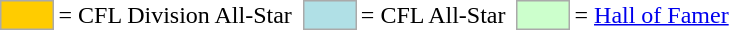<table>
<tr>
<td style="background-color:#FFCC00; border:1px solid #aaaaaa; width:2em;"></td>
<td>= CFL Division All-Star</td>
<td></td>
<td style="background-color:#B0E0E6; border:1px solid #aaaaaa; width:2em;"></td>
<td>= CFL All-Star</td>
<td></td>
<td style="background-color:#CCFFCC; border:1px solid #aaaaaa; width:2em;"></td>
<td>= <a href='#'>Hall of Famer</a></td>
</tr>
</table>
